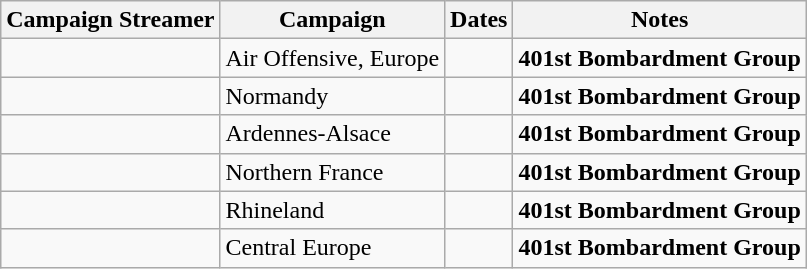<table class="wikitable">
<tr>
<th>Campaign Streamer</th>
<th>Campaign</th>
<th>Dates</th>
<th>Notes</th>
</tr>
<tr>
<td></td>
<td>Air Offensive, Europe</td>
<td></td>
<td><strong>401st Bombardment Group</strong></td>
</tr>
<tr>
<td></td>
<td>Normandy</td>
<td></td>
<td><strong>401st Bombardment Group</strong></td>
</tr>
<tr>
<td></td>
<td>Ardennes-Alsace</td>
<td></td>
<td><strong>401st Bombardment Group</strong></td>
</tr>
<tr>
<td></td>
<td>Northern France</td>
<td></td>
<td><strong>401st Bombardment Group</strong></td>
</tr>
<tr>
<td></td>
<td>Rhineland</td>
<td></td>
<td><strong>401st Bombardment Group</strong></td>
</tr>
<tr>
<td></td>
<td>Central Europe</td>
<td></td>
<td><strong>401st Bombardment Group</strong></td>
</tr>
</table>
